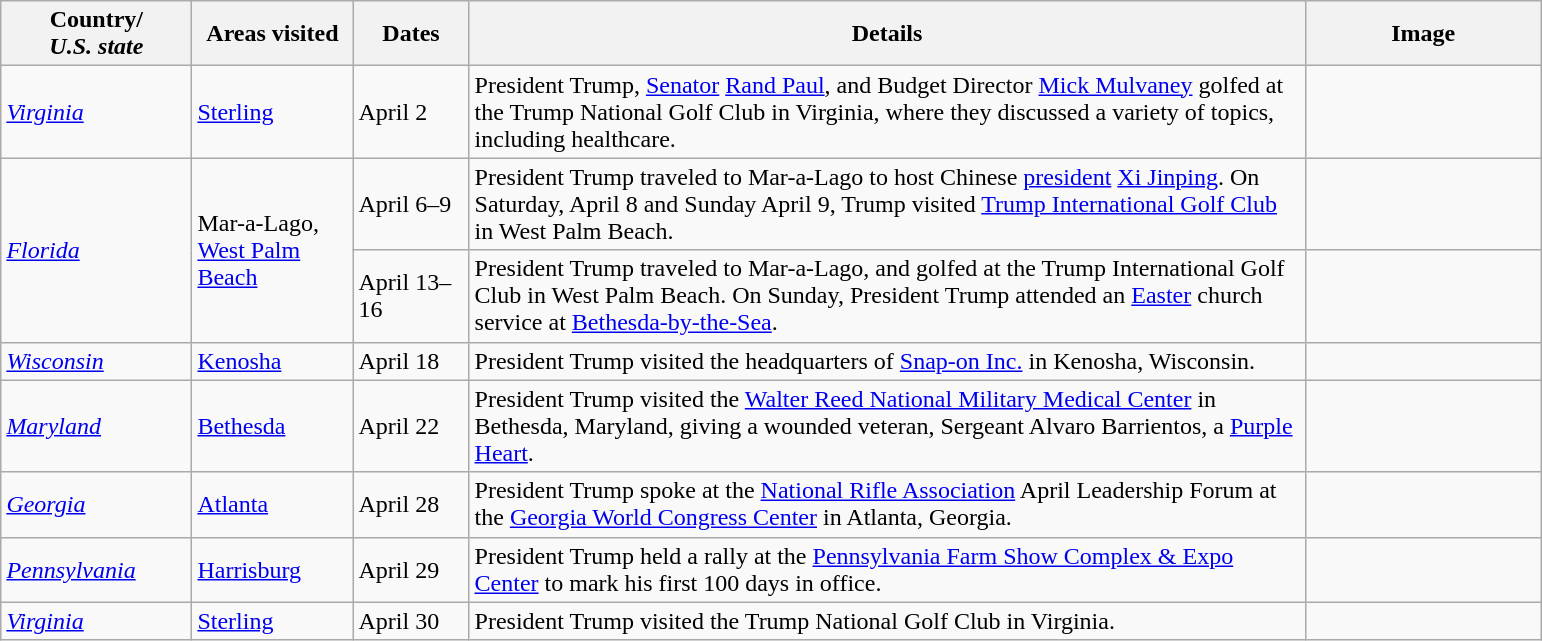<table class="wikitable" style="margin: 1em auto 1em auto">
<tr>
<th width=120>Country/<br><em>U.S. state</em></th>
<th width=100>Areas visited</th>
<th width=70>Dates</th>
<th width=550>Details</th>
<th width=150>Image</th>
</tr>
<tr>
<td> <em><a href='#'>Virginia</a></em></td>
<td><a href='#'>Sterling</a></td>
<td>April 2</td>
<td>President Trump, <a href='#'>Senator</a> <a href='#'>Rand Paul</a>, and Budget Director <a href='#'>Mick Mulvaney</a> golfed at the Trump National Golf Club in Virginia, where they discussed a variety of topics, including healthcare.</td>
<td></td>
</tr>
<tr>
<td rowspan="2"> <em><a href='#'>Florida</a></em></td>
<td rowspan="2">Mar-a-Lago, <a href='#'>West Palm Beach</a></td>
<td>April 6–9</td>
<td>President Trump traveled to Mar-a-Lago to host Chinese <a href='#'>president</a> <a href='#'>Xi Jinping</a>. On Saturday, April 8 and Sunday April 9, Trump visited <a href='#'>Trump International Golf Club</a> in West Palm Beach.</td>
<td></td>
</tr>
<tr>
<td>April 13–16</td>
<td>President Trump traveled to Mar-a-Lago, and golfed at the Trump International Golf Club in West Palm Beach. On Sunday, President Trump attended an <a href='#'>Easter</a> church service at <a href='#'>Bethesda-by-the-Sea</a>.</td>
<td></td>
</tr>
<tr>
<td> <em><a href='#'>Wisconsin</a></em></td>
<td><a href='#'>Kenosha</a></td>
<td>April 18</td>
<td>President Trump visited the headquarters of <a href='#'>Snap-on Inc.</a> in Kenosha, Wisconsin.</td>
<td></td>
</tr>
<tr>
<td> <em><a href='#'>Maryland</a></em></td>
<td><a href='#'>Bethesda</a></td>
<td>April 22</td>
<td>President Trump visited the <a href='#'>Walter Reed National Military Medical Center</a> in Bethesda, Maryland, giving a wounded veteran, Sergeant Alvaro Barrientos, a <a href='#'>Purple Heart</a>.</td>
<td></td>
</tr>
<tr>
<td> <em><a href='#'>Georgia</a></em></td>
<td><a href='#'>Atlanta</a></td>
<td>April 28</td>
<td>President Trump spoke at the <a href='#'>National Rifle Association</a> April Leadership Forum at the <a href='#'>Georgia World Congress Center</a> in Atlanta, Georgia.</td>
<td></td>
</tr>
<tr>
<td> <em><a href='#'>Pennsylvania</a></em></td>
<td><a href='#'>Harrisburg</a></td>
<td>April 29</td>
<td>President Trump held a rally at the <a href='#'>Pennsylvania Farm Show Complex & Expo Center</a> to mark his first 100 days in office.</td>
<td></td>
</tr>
<tr>
<td> <em><a href='#'>Virginia</a></em></td>
<td><a href='#'>Sterling</a></td>
<td>April 30</td>
<td>President Trump visited the Trump National Golf Club in Virginia.</td>
<td></td>
</tr>
</table>
